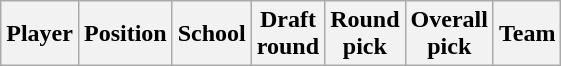<table class="wikitable sortable" border="1">
<tr>
<th>Player</th>
<th>Position</th>
<th>School</th>
<th>Draft<br>round</th>
<th>Round<br>pick</th>
<th>Overall<br>pick</th>
<th>Team</th>
</tr>
</table>
